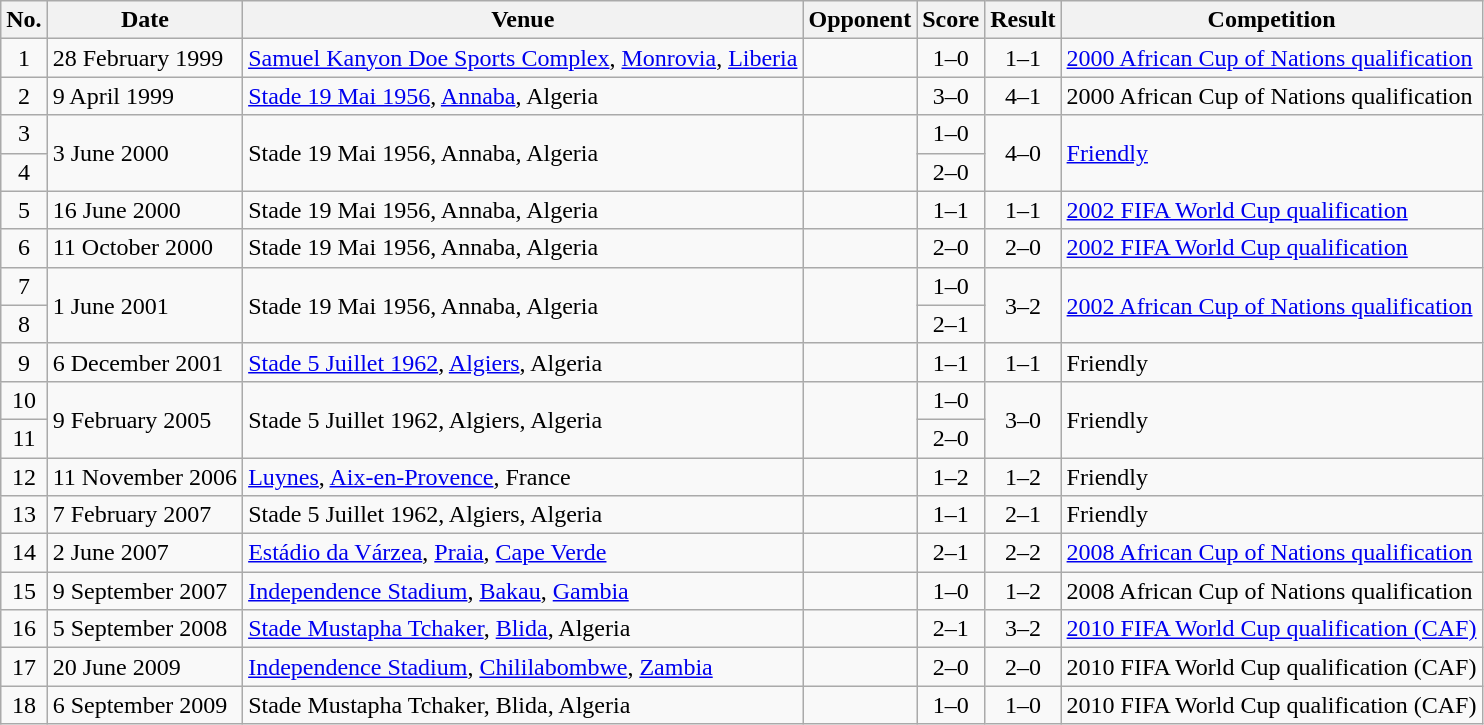<table class="wikitable sortable">
<tr>
<th scope="col">No.</th>
<th scope="col">Date</th>
<th scope="col">Venue</th>
<th scope="col">Opponent</th>
<th scope="col">Score</th>
<th scope="col">Result</th>
<th scope="col">Competition</th>
</tr>
<tr>
<td align="center">1</td>
<td>28 February 1999</td>
<td><a href='#'>Samuel Kanyon Doe Sports Complex</a>, <a href='#'>Monrovia</a>, <a href='#'>Liberia</a></td>
<td></td>
<td align="center">1–0</td>
<td align="center">1–1</td>
<td><a href='#'>2000 African Cup of Nations qualification</a></td>
</tr>
<tr>
<td align="center">2</td>
<td>9 April 1999</td>
<td><a href='#'>Stade 19 Mai 1956</a>, <a href='#'>Annaba</a>, Algeria</td>
<td></td>
<td align="center">3–0</td>
<td align="center">4–1</td>
<td>2000 African Cup of Nations qualification</td>
</tr>
<tr>
<td align="center">3</td>
<td rowspan="2">3 June 2000</td>
<td rowspan="2">Stade 19 Mai 1956, Annaba, Algeria</td>
<td rowspan="2"></td>
<td align="center">1–0</td>
<td rowspan="2" align="center">4–0</td>
<td rowspan="2"><a href='#'>Friendly</a></td>
</tr>
<tr>
<td align="center">4</td>
<td align="center">2–0</td>
</tr>
<tr>
<td align="center">5</td>
<td>16 June 2000</td>
<td>Stade 19 Mai 1956, Annaba, Algeria</td>
<td></td>
<td align="center">1–1</td>
<td align="center">1–1</td>
<td><a href='#'>2002 FIFA World Cup qualification</a></td>
</tr>
<tr>
<td align="center">6</td>
<td>11 October 2000</td>
<td>Stade 19 Mai 1956, Annaba, Algeria</td>
<td></td>
<td align="center">2–0</td>
<td align="center">2–0</td>
<td><a href='#'>2002 FIFA World Cup qualification</a></td>
</tr>
<tr>
<td align="center">7</td>
<td rowspan="2">1 June 2001</td>
<td rowspan="2">Stade 19 Mai 1956, Annaba, Algeria</td>
<td rowspan="2"></td>
<td align="center">1–0</td>
<td rowspan="2" align="center">3–2</td>
<td rowspan="2"><a href='#'>2002 African Cup of Nations qualification</a></td>
</tr>
<tr>
<td align="center">8</td>
<td align="center">2–1</td>
</tr>
<tr>
<td align="center">9</td>
<td>6 December 2001</td>
<td><a href='#'>Stade 5 Juillet 1962</a>, <a href='#'>Algiers</a>, Algeria</td>
<td></td>
<td align="center">1–1</td>
<td align="center">1–1</td>
<td>Friendly</td>
</tr>
<tr>
<td align="center">10</td>
<td rowspan="2">9 February 2005</td>
<td rowspan="2">Stade 5 Juillet 1962, Algiers, Algeria</td>
<td rowspan="2"></td>
<td align="center">1–0</td>
<td rowspan="2" align="center">3–0</td>
<td rowspan="2">Friendly</td>
</tr>
<tr>
<td align="center">11</td>
<td align="center">2–0</td>
</tr>
<tr>
<td align="center">12</td>
<td>11 November 2006</td>
<td><a href='#'>Luynes</a>, <a href='#'>Aix-en-Provence</a>, France</td>
<td></td>
<td align="center">1–2</td>
<td align="center">1–2</td>
<td>Friendly</td>
</tr>
<tr>
<td align="center">13</td>
<td>7 February 2007</td>
<td>Stade 5 Juillet 1962, Algiers, Algeria</td>
<td></td>
<td align="center">1–1</td>
<td align="center">2–1</td>
<td>Friendly</td>
</tr>
<tr>
<td align="center">14</td>
<td>2 June 2007</td>
<td><a href='#'>Estádio da Várzea</a>, <a href='#'>Praia</a>, <a href='#'>Cape Verde</a></td>
<td></td>
<td align="center">2–1</td>
<td align="center">2–2</td>
<td><a href='#'>2008 African Cup of Nations qualification</a></td>
</tr>
<tr>
<td align="center">15</td>
<td>9 September 2007</td>
<td><a href='#'>Independence Stadium</a>, <a href='#'>Bakau</a>, <a href='#'>Gambia</a></td>
<td></td>
<td align="center">1–0</td>
<td align="center">1–2</td>
<td>2008 African Cup of Nations qualification</td>
</tr>
<tr>
<td align="center">16</td>
<td>5 September 2008</td>
<td><a href='#'>Stade Mustapha Tchaker</a>, <a href='#'>Blida</a>, Algeria</td>
<td></td>
<td align="center">2–1</td>
<td align="center">3–2</td>
<td><a href='#'>2010 FIFA World Cup qualification (CAF)</a></td>
</tr>
<tr>
<td align="center">17</td>
<td>20 June 2009</td>
<td><a href='#'>Independence Stadium</a>, <a href='#'>Chililabombwe</a>, <a href='#'>Zambia</a></td>
<td></td>
<td align="center">2–0</td>
<td align="center">2–0</td>
<td>2010 FIFA World Cup qualification (CAF)</td>
</tr>
<tr>
<td align="center">18</td>
<td>6 September 2009</td>
<td>Stade Mustapha Tchaker, Blida, Algeria</td>
<td></td>
<td align="center">1–0</td>
<td align="center">1–0</td>
<td>2010 FIFA World Cup qualification (CAF)</td>
</tr>
</table>
